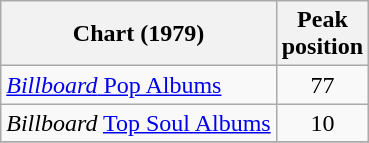<table class="wikitable">
<tr>
<th>Chart (1979)</th>
<th>Peak<br>position</th>
</tr>
<tr>
<td><a href='#'><em>Billboard</em> Pop Albums</a></td>
<td align=center>77</td>
</tr>
<tr>
<td><em>Billboard</em> <a href='#'>Top Soul Albums</a></td>
<td align=center>10</td>
</tr>
<tr>
</tr>
</table>
